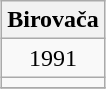<table class="wikitable" style="margin: 0.5em auto; text-align: center;">
<tr>
<th colspan="1">Birovača</th>
</tr>
<tr>
<td>1991</td>
</tr>
<tr>
<td></td>
</tr>
<tr>
</tr>
</table>
